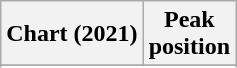<table class="wikitable sortable plainrowheaders" style="text-align:center">
<tr>
<th scope="col">Chart (2021)</th>
<th scope="col">Peak<br>position</th>
</tr>
<tr>
</tr>
<tr>
</tr>
<tr>
</tr>
<tr>
</tr>
<tr>
</tr>
<tr>
</tr>
</table>
